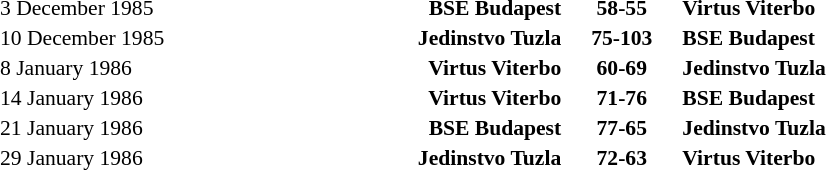<table width=50% cellspacing=1>
<tr>
<th></th>
<th></th>
<th></th>
</tr>
<tr style=font-size:90%>
<td>3 December 1985</td>
<td align=right><strong>BSE Budapest</strong></td>
<td align=center><strong>58-55</strong></td>
<td><strong>Virtus Viterbo</strong></td>
</tr>
<tr style=font-size:90%>
<td>10 December 1985</td>
<td align=right><strong>Jedinstvo Tuzla</strong></td>
<td align=center><strong>75-103</strong></td>
<td><strong>BSE Budapest</strong></td>
</tr>
<tr style=font-size:90%>
<td>8 January 1986</td>
<td align=right><strong>Virtus Viterbo</strong></td>
<td align=center><strong>60-69</strong></td>
<td><strong>Jedinstvo Tuzla</strong></td>
</tr>
<tr style=font-size:90%>
<td>14 January 1986</td>
<td align=right><strong>Virtus Viterbo</strong></td>
<td align=center><strong>71-76</strong></td>
<td><strong>BSE Budapest</strong></td>
</tr>
<tr style=font-size:90%>
<td>21 January 1986</td>
<td align=right><strong>BSE Budapest</strong></td>
<td align=center><strong>77-65</strong></td>
<td><strong>Jedinstvo Tuzla</strong></td>
</tr>
<tr style=font-size:90%>
<td>29 January 1986</td>
<td align=right><strong>Jedinstvo Tuzla</strong></td>
<td align=center><strong>72-63</strong></td>
<td><strong>Virtus Viterbo</strong></td>
</tr>
</table>
